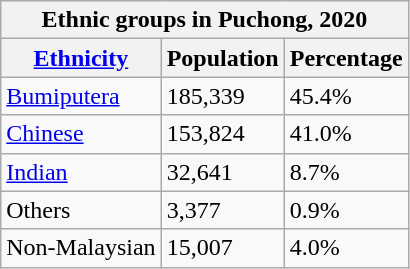<table class="wikitable">
<tr>
<th style="text-align:center;" colspan=3>Ethnic groups in Puchong, 2020</th>
</tr>
<tr>
<th><a href='#'>Ethnicity</a></th>
<th>Population</th>
<th>Percentage</th>
</tr>
<tr>
<td><a href='#'>Bumiputera</a></td>
<td>185,339</td>
<td>45.4%</td>
</tr>
<tr>
<td><a href='#'>Chinese</a></td>
<td>153,824</td>
<td>41.0%</td>
</tr>
<tr>
<td><a href='#'>Indian</a></td>
<td>32,641</td>
<td>8.7%</td>
</tr>
<tr>
<td>Others</td>
<td>3,377</td>
<td>0.9%</td>
</tr>
<tr>
<td>Non-Malaysian</td>
<td>15,007</td>
<td>4.0%</td>
</tr>
</table>
